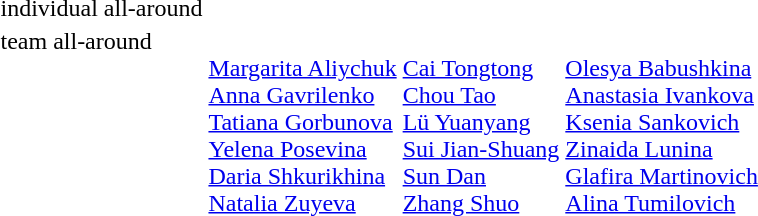<table>
<tr>
<td>individual all-around<br></td>
<td></td>
<td></td>
<td></td>
</tr>
<tr valign="top">
<td>team all-around<br></td>
<td><br><a href='#'>Margarita Aliychuk</a><br><a href='#'>Anna Gavrilenko</a><br><a href='#'>Tatiana Gorbunova</a><br><a href='#'>Yelena Posevina</a><br><a href='#'>Daria Shkurikhina</a><br><a href='#'>Natalia Zuyeva</a></td>
<td><br><a href='#'>Cai Tongtong</a><br><a href='#'>Chou Tao</a><br><a href='#'>Lü Yuanyang</a><br><a href='#'>Sui Jian-Shuang</a><br><a href='#'>Sun Dan</a><br><a href='#'>Zhang Shuo</a></td>
<td><br><a href='#'>Olesya Babushkina</a><br><a href='#'>Anastasia Ivankova</a><br><a href='#'>Ksenia Sankovich</a><br><a href='#'>Zinaida Lunina</a><br><a href='#'>Glafira Martinovich</a><br><a href='#'>Alina Tumilovich</a></td>
</tr>
</table>
